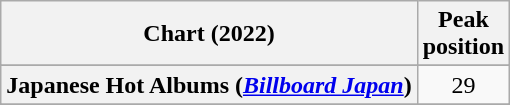<table class="wikitable sortable plainrowheaders" style="text-align:center">
<tr>
<th scope="col">Chart (2022)</th>
<th scope="col">Peak<br>position</th>
</tr>
<tr>
</tr>
<tr>
</tr>
<tr>
</tr>
<tr>
</tr>
<tr>
</tr>
<tr>
<th scope="row">Japanese Hot Albums (<em><a href='#'>Billboard Japan</a></em>)</th>
<td>29</td>
</tr>
<tr>
</tr>
<tr>
</tr>
<tr>
</tr>
<tr>
</tr>
<tr>
</tr>
<tr>
</tr>
<tr>
</tr>
<tr>
</tr>
</table>
